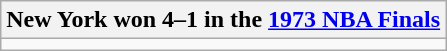<table class="wikitable collapsible collapsed">
<tr>
<th>New York won 4–1 in the <a href='#'>1973 NBA Finals</a></th>
</tr>
<tr>
<td></td>
</tr>
</table>
